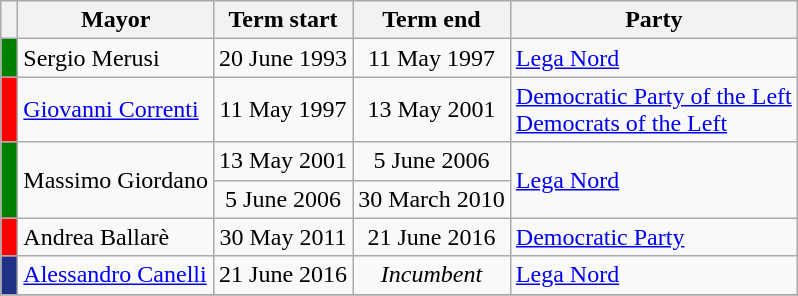<table class="wikitable">
<tr>
<th class=unsortable> </th>
<th>Mayor</th>
<th>Term start</th>
<th>Term end</th>
<th>Party</th>
</tr>
<tr>
<th style="background:#008000;"></th>
<td>Sergio Merusi</td>
<td align=center>20 June 1993</td>
<td align=center>11 May 1997</td>
<td><a href='#'>Lega Nord</a></td>
</tr>
<tr>
<th style="background:#FF0000;"></th>
<td><a href='#'>Giovanni Correnti</a></td>
<td align=center>11 May 1997</td>
<td align=center>13 May 2001</td>
<td><a href='#'>Democratic Party of the Left</a><br><a href='#'>Democrats of the Left</a></td>
</tr>
<tr>
<th rowspan=2 style="background:#008000;"></th>
<td rowspan=2>Massimo Giordano</td>
<td align=center>13 May 2001</td>
<td align=center>5 June 2006</td>
<td rowspan=2><a href='#'>Lega Nord</a></td>
</tr>
<tr>
<td align=center>5 June 2006</td>
<td align=center>30 March 2010</td>
</tr>
<tr>
<th style="background:#FF0000;"></th>
<td>Andrea Ballarè</td>
<td align=center>30 May 2011</td>
<td align=center>21 June 2016</td>
<td><a href='#'>Democratic Party</a></td>
</tr>
<tr>
<th style="background:#203087;"></th>
<td><a href='#'>Alessandro Canelli</a></td>
<td align=center>21 June 2016</td>
<td align=center><em>Incumbent</em></td>
<td><a href='#'>Lega Nord</a></td>
</tr>
<tr>
</tr>
</table>
